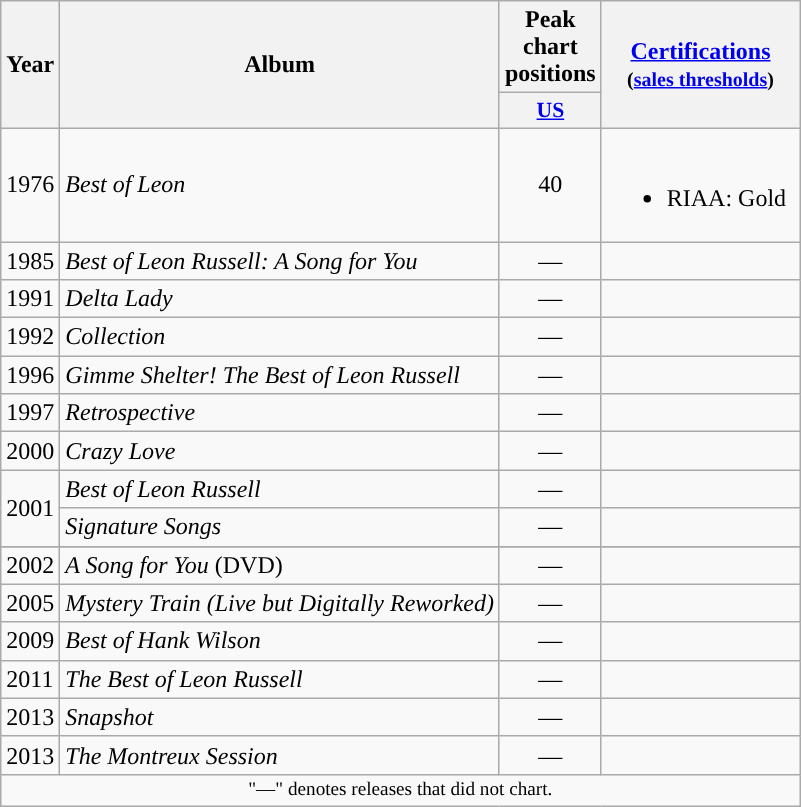<table class="wikitable">
<tr>
<th rowspan="2">Year</th>
<th rowspan="2">Album</th>
<th>Peak chart positions</th>
<th rowspan="2" style="width:125px;"><a href='#'>Certifications</a><br><small>(<a href='#'>sales thresholds</a>)</small></th>
</tr>
<tr>
<th style="width:3.5em;font-size:90%;"><a href='#'>US</a><br></th>
</tr>
<tr>
<td>1976</td>
<td><em>Best of Leon</em></td>
<td style="text-align:center;">40</td>
<td><br><ul><li>RIAA: Gold</li></ul></td>
</tr>
<tr>
<td>1985</td>
<td><em>Best of Leon Russell: A Song for You</em></td>
<td style="text-align:center;">—</td>
<td></td>
</tr>
<tr>
<td>1991</td>
<td><em>Delta Lady</em></td>
<td style="text-align:center;">—</td>
<td></td>
</tr>
<tr>
<td>1992</td>
<td><em>Collection</em></td>
<td style="text-align:center;">—</td>
<td></td>
</tr>
<tr>
<td>1996</td>
<td><em>Gimme Shelter! The Best of Leon Russell</em></td>
<td style="text-align:center;">—</td>
<td></td>
</tr>
<tr>
<td>1997</td>
<td><em>Retrospective</em></td>
<td style="text-align:center;">—</td>
<td></td>
</tr>
<tr>
<td>2000</td>
<td><em>Crazy Love</em></td>
<td style="text-align:center;">—</td>
<td></td>
</tr>
<tr>
<td rowspan="2">2001</td>
<td><em>Best of Leon Russell</em></td>
<td style="text-align:center;">—</td>
<td></td>
</tr>
<tr>
<td><em>Signature Songs</em></td>
<td style="text-align:center;">—</td>
<td></td>
</tr>
<tr>
</tr>
<tr>
<td>2002</td>
<td><em>A Song for You</em> (DVD)</td>
<td style="text-align:center;">—</td>
<td></td>
</tr>
<tr>
<td>2005</td>
<td><em>Mystery Train (Live but Digitally Reworked)</em></td>
<td style="text-align:center;">—</td>
<td></td>
</tr>
<tr>
<td>2009</td>
<td><em>Best of Hank Wilson</em></td>
<td style="text-align:center;">—</td>
<td></td>
</tr>
<tr>
<td>2011</td>
<td><em>The Best of Leon Russell</em></td>
<td style="text-align:center;">—</td>
<td></td>
</tr>
<tr>
<td>2013</td>
<td><em>Snapshot</em></td>
<td style="text-align:center;">—</td>
<td></td>
</tr>
<tr>
<td>2013</td>
<td><em>The Montreux Session</em></td>
<td style="text-align:center;">—</td>
<td></td>
</tr>
<tr>
<td colspan="11" style="text-align:center; font-size:80%;">"—" denotes releases that did not chart.</td>
</tr>
</table>
